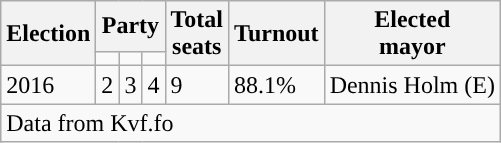<table class="wikitable">
<tr>
<th rowspan="2">Election</th>
<th colspan="3">Party</th>
<th rowspan="2">Total<br>seats</th>
<th rowspan="2">Turnout</th>
<th rowspan="2">Elected<br>mayor</th>
</tr>
<tr>
<td style="background:"><strong><a href='#'></a></strong></td>
<td style="background:"><strong><a href='#'></a></strong></td>
<td style="background:"><strong><a href='#'></a></strong></td>
</tr>
<tr>
<td>2016</td>
<td>2</td>
<td>3</td>
<td>4</td>
<td>9</td>
<td>88.1%</td>
<td>Dennis Holm (E)</td>
</tr>
<tr>
<td colspan="14">Data from Kvf.fo</td>
</tr>
</table>
